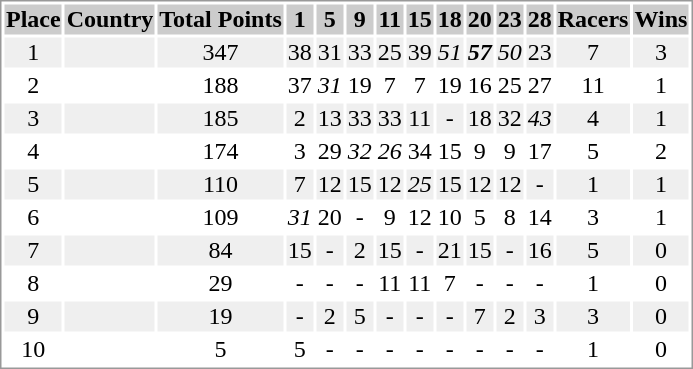<table border="0" style="border: 1px solid #999; background-color:#FFFFFF; text-align:center">
<tr align="center" bgcolor="#CCCCCC">
<th>Place</th>
<th>Country</th>
<th>Total Points</th>
<th>1</th>
<th>5</th>
<th>9</th>
<th>11</th>
<th>15</th>
<th>18</th>
<th>20</th>
<th>23</th>
<th>28</th>
<th>Racers</th>
<th>Wins</th>
</tr>
<tr bgcolor="#EFEFEF">
<td>1</td>
<td align="left"></td>
<td>347</td>
<td>38</td>
<td>31</td>
<td>33</td>
<td>25</td>
<td>39</td>
<td><em>51</em></td>
<td><strong><em>57</em></strong></td>
<td><em>50</em></td>
<td>23</td>
<td>7</td>
<td>3</td>
</tr>
<tr>
<td>2</td>
<td align="left"></td>
<td>188</td>
<td>37</td>
<td><em>31</em></td>
<td>19</td>
<td>7</td>
<td>7</td>
<td>19</td>
<td>16</td>
<td>25</td>
<td>27</td>
<td>11</td>
<td>1</td>
</tr>
<tr bgcolor="#EFEFEF">
<td>3</td>
<td align="left"></td>
<td>185</td>
<td>2</td>
<td>13</td>
<td>33</td>
<td>33</td>
<td>11</td>
<td>-</td>
<td>18</td>
<td>32</td>
<td><em>43</em></td>
<td>4</td>
<td>1</td>
</tr>
<tr>
<td>4</td>
<td align="left"></td>
<td>174</td>
<td>3</td>
<td>29</td>
<td><em>32</em></td>
<td><em>26</em></td>
<td>34</td>
<td>15</td>
<td>9</td>
<td>9</td>
<td>17</td>
<td>5</td>
<td>2</td>
</tr>
<tr bgcolor="#EFEFEF">
<td>5</td>
<td align="left"></td>
<td>110</td>
<td>7</td>
<td>12</td>
<td>15</td>
<td>12</td>
<td><em>25</em></td>
<td>15</td>
<td>12</td>
<td>12</td>
<td>-</td>
<td>1</td>
<td>1</td>
</tr>
<tr>
<td>6</td>
<td align="left"></td>
<td>109</td>
<td><em>31</em></td>
<td>20</td>
<td>-</td>
<td>9</td>
<td>12</td>
<td>10</td>
<td>5</td>
<td>8</td>
<td>14</td>
<td>3</td>
<td>1</td>
</tr>
<tr bgcolor="#EFEFEF">
<td>7</td>
<td align="left"></td>
<td>84</td>
<td>15</td>
<td>-</td>
<td>2</td>
<td>15</td>
<td>-</td>
<td>21</td>
<td>15</td>
<td>-</td>
<td>16</td>
<td>5</td>
<td>0</td>
</tr>
<tr>
<td>8</td>
<td align="left"></td>
<td>29</td>
<td>-</td>
<td>-</td>
<td>-</td>
<td>11</td>
<td>11</td>
<td>7</td>
<td>-</td>
<td>-</td>
<td>-</td>
<td>1</td>
<td>0</td>
</tr>
<tr bgcolor="#EFEFEF">
<td>9</td>
<td align="left"></td>
<td>19</td>
<td>-</td>
<td>2</td>
<td>5</td>
<td>-</td>
<td>-</td>
<td>-</td>
<td>7</td>
<td>2</td>
<td>3</td>
<td>3</td>
<td>0</td>
</tr>
<tr>
<td>10</td>
<td align="left"></td>
<td>5</td>
<td>5</td>
<td>-</td>
<td>-</td>
<td>-</td>
<td>-</td>
<td>-</td>
<td>-</td>
<td>-</td>
<td>-</td>
<td>1</td>
<td>0</td>
</tr>
</table>
